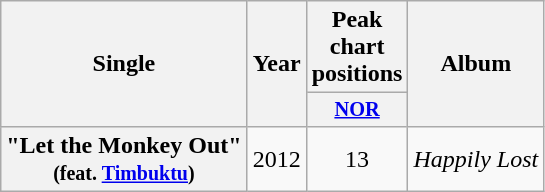<table class="wikitable plainrowheaders" style="text-align:center;">
<tr>
<th scope="col" rowspan="2">Single</th>
<th scope="col" rowspan="2">Year</th>
<th scope="col">Peak chart positions</th>
<th scope="col" rowspan="2">Album</th>
</tr>
<tr>
<th scope="col" style="width:3em;font-size:85%;"><a href='#'>NOR</a><br></th>
</tr>
<tr>
<th scope="row">"Let the Monkey Out" <br><small>(feat. <a href='#'>Timbuktu</a>)</small></th>
<td>2012</td>
<td>13</td>
<td><em>Happily Lost</em></td>
</tr>
</table>
